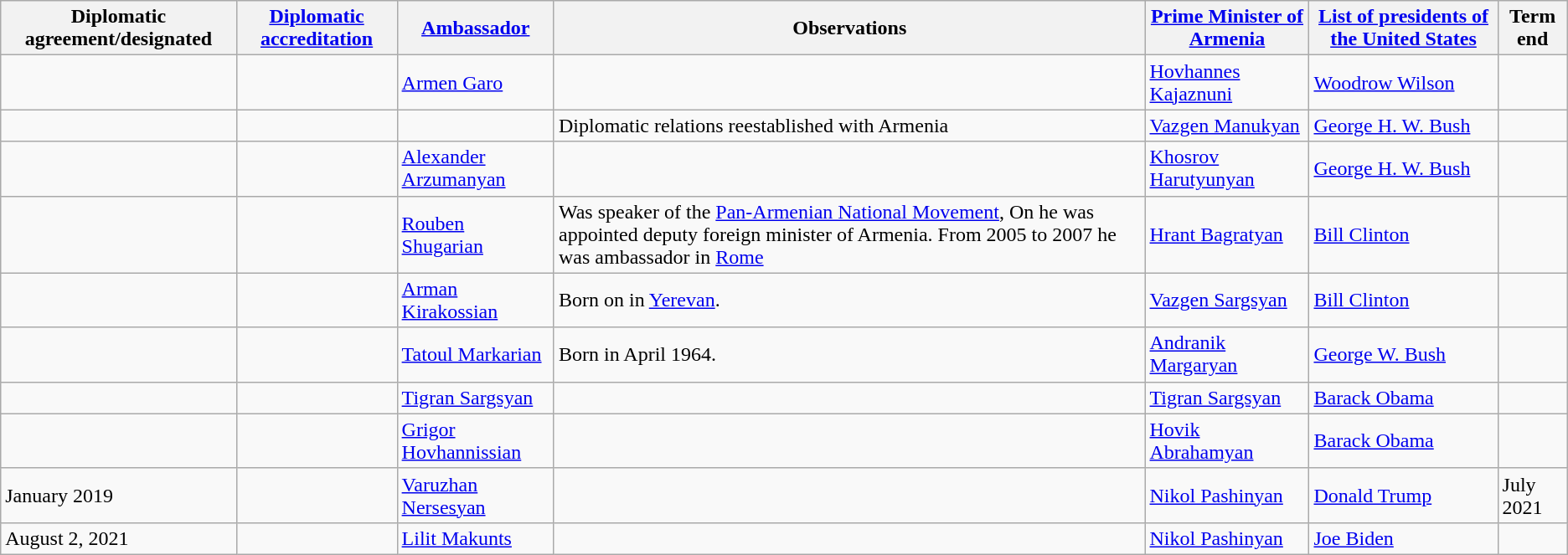<table class="wikitable sortable">
<tr>
<th>Diplomatic agreement/designated</th>
<th><a href='#'>Diplomatic accreditation</a></th>
<th><a href='#'>Ambassador</a></th>
<th>Observations</th>
<th><a href='#'>Prime Minister of Armenia</a></th>
<th><a href='#'>List of presidents of the United States</a></th>
<th>Term end</th>
</tr>
<tr>
<td></td>
<td></td>
<td><a href='#'>Armen Garo</a></td>
<td></td>
<td><a href='#'>Hovhannes Kajaznuni</a></td>
<td><a href='#'>Woodrow Wilson</a></td>
<td></td>
</tr>
<tr>
<td></td>
<td></td>
<td></td>
<td>Diplomatic relations reestablished with Armenia</td>
<td><a href='#'>Vazgen Manukyan</a></td>
<td><a href='#'>George H. W. Bush</a></td>
<td></td>
</tr>
<tr>
<td></td>
<td></td>
<td><a href='#'>Alexander Arzumanyan</a></td>
<td></td>
<td><a href='#'>Khosrov Harutyunyan</a></td>
<td><a href='#'>George H. W. Bush</a></td>
<td></td>
</tr>
<tr>
<td></td>
<td></td>
<td><a href='#'>Rouben Shugarian</a></td>
<td>Was speaker of the  <a href='#'>Pan-Armenian National Movement</a>, On  he was appointed deputy foreign minister of Armenia. From 2005 to 2007 he was ambassador in <a href='#'>Rome</a></td>
<td><a href='#'>Hrant Bagratyan</a></td>
<td><a href='#'>Bill Clinton</a></td>
<td></td>
</tr>
<tr>
<td></td>
<td></td>
<td><a href='#'>Arman Kirakossian</a></td>
<td>Born on  in <a href='#'>Yerevan</a>.</td>
<td><a href='#'>Vazgen Sargsyan</a></td>
<td><a href='#'>Bill Clinton</a></td>
<td></td>
</tr>
<tr>
<td></td>
<td></td>
<td><a href='#'>Tatoul Markarian</a></td>
<td>Born in April 1964.</td>
<td><a href='#'>Andranik Margaryan</a></td>
<td><a href='#'>George W. Bush</a></td>
<td></td>
</tr>
<tr>
<td></td>
<td></td>
<td><a href='#'>Tigran Sargsyan</a></td>
<td></td>
<td><a href='#'>Tigran Sargsyan</a></td>
<td><a href='#'>Barack Obama</a></td>
<td></td>
</tr>
<tr>
<td></td>
<td></td>
<td><a href='#'>Grigor Hovhannissian</a></td>
<td></td>
<td><a href='#'>Hovik Abrahamyan</a></td>
<td><a href='#'>Barack Obama</a></td>
<td></td>
</tr>
<tr>
<td>January 2019</td>
<td></td>
<td><a href='#'>Varuzhan Nersesyan</a></td>
<td></td>
<td><a href='#'>Nikol Pashinyan</a></td>
<td><a href='#'>Donald Trump</a></td>
<td>July 2021</td>
</tr>
<tr>
<td>August 2, 2021</td>
<td></td>
<td><a href='#'>Lilit Makunts</a></td>
<td></td>
<td><a href='#'>Nikol Pashinyan</a></td>
<td><a href='#'>Joe Biden</a></td>
<td></td>
</tr>
</table>
